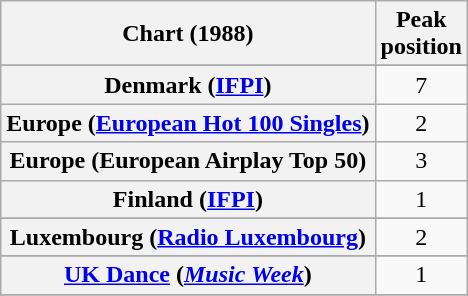<table class="wikitable sortable plainrowheaders" style="text-align:center">
<tr>
<th>Chart (1988)</th>
<th>Peak<br>position</th>
</tr>
<tr>
</tr>
<tr>
</tr>
<tr>
</tr>
<tr>
<th scope="row">Denmark (<a href='#'>IFPI</a>)</th>
<td>7</td>
</tr>
<tr>
<th scope="row">Europe (<a href='#'>European Hot 100 Singles</a>)</th>
<td>2</td>
</tr>
<tr>
<th scope="row">Europe (European Airplay Top 50)</th>
<td>3</td>
</tr>
<tr>
<th scope="row">Finland (<a href='#'>IFPI</a>)</th>
<td>1</td>
</tr>
<tr>
</tr>
<tr>
</tr>
<tr>
<th scope="row">Luxembourg (<a href='#'>Radio Luxembourg</a>)</th>
<td align="center">2</td>
</tr>
<tr>
</tr>
<tr>
</tr>
<tr>
</tr>
<tr>
</tr>
<tr>
</tr>
<tr>
</tr>
<tr>
<th scope="row"><a href='#'>UK Dance</a> (<em><a href='#'>Music Week</a></em>)</th>
<td align="center">1</td>
</tr>
<tr>
</tr>
</table>
